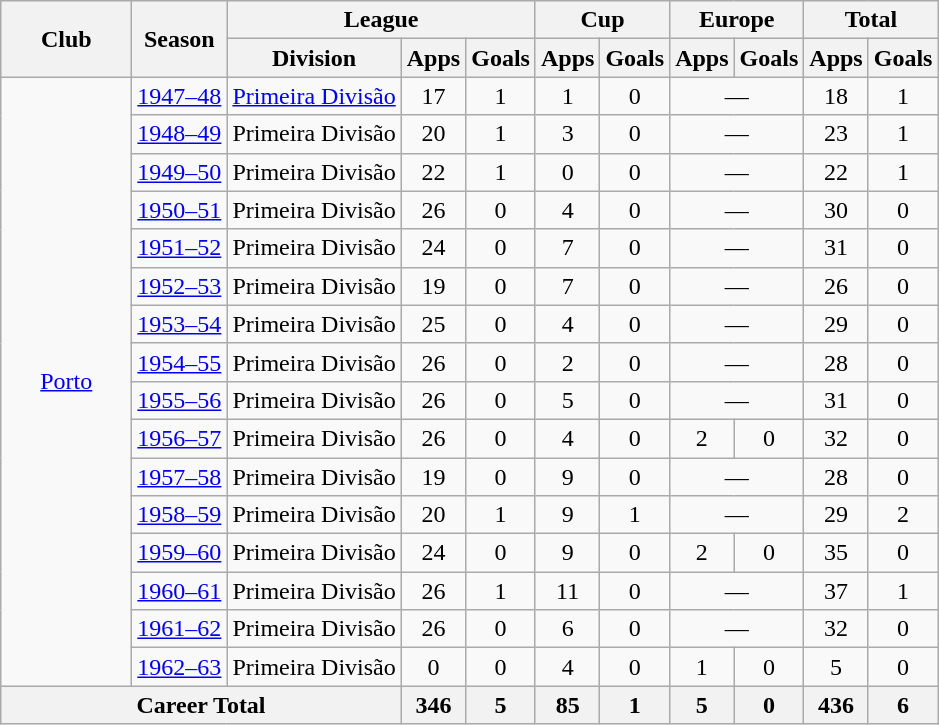<table class="wikitable" style="font-size:100%; text-align: center;">
<tr>
<th rowspan="2" width="80">Club</th>
<th rowspan="2">Season</th>
<th colspan="3">League</th>
<th colspan="2">Cup</th>
<th colspan="2">Europe</th>
<th colspan="2">Total</th>
</tr>
<tr>
<th>Division</th>
<th>Apps</th>
<th>Goals</th>
<th>Apps</th>
<th>Goals</th>
<th>Apps</th>
<th>Goals</th>
<th>Apps</th>
<th>Goals</th>
</tr>
<tr>
<td rowspan="16"><a href='#'>Porto</a></td>
<td><a href='#'>1947–48</a></td>
<td><a href='#'>Primeira Divisão</a></td>
<td>17</td>
<td>1</td>
<td>1</td>
<td>0</td>
<td colspan=2>—</td>
<td>18</td>
<td>1</td>
</tr>
<tr>
<td><a href='#'>1948–49</a></td>
<td>Primeira Divisão</td>
<td>20</td>
<td>1</td>
<td>3</td>
<td>0</td>
<td colspan=2>—</td>
<td>23</td>
<td>1</td>
</tr>
<tr>
<td><a href='#'>1949–50</a></td>
<td>Primeira Divisão</td>
<td>22</td>
<td>1</td>
<td>0</td>
<td>0</td>
<td colspan=2>—</td>
<td>22</td>
<td>1</td>
</tr>
<tr>
<td><a href='#'>1950–51</a></td>
<td>Primeira Divisão</td>
<td>26</td>
<td>0</td>
<td>4</td>
<td>0</td>
<td colspan=2>—</td>
<td>30</td>
<td>0</td>
</tr>
<tr>
<td><a href='#'>1951–52</a></td>
<td>Primeira Divisão</td>
<td>24</td>
<td>0</td>
<td>7</td>
<td>0</td>
<td colspan=2>—</td>
<td>31</td>
<td>0</td>
</tr>
<tr>
<td><a href='#'>1952–53</a></td>
<td>Primeira Divisão</td>
<td>19</td>
<td>0</td>
<td>7</td>
<td>0</td>
<td colspan=2>—</td>
<td>26</td>
<td>0</td>
</tr>
<tr>
<td><a href='#'>1953–54</a></td>
<td>Primeira Divisão</td>
<td>25</td>
<td>0</td>
<td>4</td>
<td>0</td>
<td colspan=2>—</td>
<td>29</td>
<td>0</td>
</tr>
<tr>
<td><a href='#'>1954–55</a></td>
<td>Primeira Divisão</td>
<td>26</td>
<td>0</td>
<td>2</td>
<td>0</td>
<td colspan=2>—</td>
<td>28</td>
<td>0</td>
</tr>
<tr>
<td><a href='#'>1955–56</a></td>
<td>Primeira Divisão</td>
<td>26</td>
<td>0</td>
<td>5</td>
<td>0</td>
<td colspan=2>—</td>
<td>31</td>
<td>0</td>
</tr>
<tr>
<td><a href='#'>1956–57</a></td>
<td>Primeira Divisão</td>
<td>26</td>
<td>0</td>
<td>4</td>
<td>0</td>
<td>2</td>
<td>0</td>
<td>32</td>
<td>0</td>
</tr>
<tr>
<td><a href='#'>1957–58</a></td>
<td>Primeira Divisão</td>
<td>19</td>
<td>0</td>
<td>9</td>
<td>0</td>
<td colspan=2>—</td>
<td>28</td>
<td>0</td>
</tr>
<tr>
<td><a href='#'>1958–59</a></td>
<td>Primeira Divisão</td>
<td>20</td>
<td>1</td>
<td>9</td>
<td>1</td>
<td colspan=2>—</td>
<td>29</td>
<td>2</td>
</tr>
<tr>
<td><a href='#'>1959–60</a></td>
<td>Primeira Divisão</td>
<td>24</td>
<td>0</td>
<td>9</td>
<td>0</td>
<td>2</td>
<td>0</td>
<td>35</td>
<td>0</td>
</tr>
<tr>
<td><a href='#'>1960–61</a></td>
<td>Primeira Divisão</td>
<td>26</td>
<td>1</td>
<td>11</td>
<td>0</td>
<td colspan=2>—</td>
<td>37</td>
<td>1</td>
</tr>
<tr>
<td><a href='#'>1961–62</a></td>
<td>Primeira Divisão</td>
<td>26</td>
<td>0</td>
<td>6</td>
<td>0</td>
<td colspan=2>—</td>
<td>32</td>
<td>0</td>
</tr>
<tr>
<td><a href='#'>1962–63</a></td>
<td>Primeira Divisão</td>
<td>0</td>
<td>0</td>
<td>4</td>
<td>0</td>
<td>1</td>
<td>0</td>
<td>5</td>
<td>0</td>
</tr>
<tr>
<th colspan="3">Career Total</th>
<th>346</th>
<th>5</th>
<th>85</th>
<th>1</th>
<th>5</th>
<th>0</th>
<th>436</th>
<th>6</th>
</tr>
</table>
